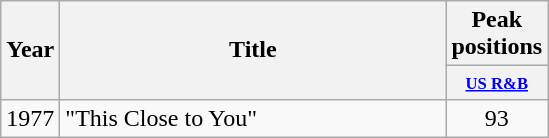<table class="wikitable" style="text-align:center;">
<tr>
<th rowspan="2">Year</th>
<th rowspan="2" width="250">Title</th>
<th>Peak positions</th>
</tr>
<tr style="font-size:smaller;">
<th width="30"><small><a href='#'>US R&B</a></small></th>
</tr>
<tr>
<td rowspan="2">1977</td>
<td align="left">"This Close to You"</td>
<td>93</td>
</tr>
</table>
